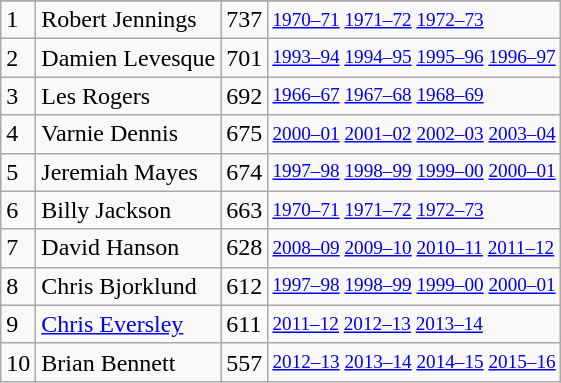<table class="wikitable">
<tr>
</tr>
<tr>
<td>1</td>
<td>Robert Jennings</td>
<td>737</td>
<td style="font-size:80%;"><a href='#'>1970–71</a> <a href='#'>1971–72</a> <a href='#'>1972–73</a></td>
</tr>
<tr>
<td>2</td>
<td>Damien Levesque</td>
<td>701</td>
<td style="font-size:80%;"><a href='#'>1993–94</a> <a href='#'>1994–95</a> <a href='#'>1995–96</a> <a href='#'>1996–97</a></td>
</tr>
<tr>
<td>3</td>
<td>Les Rogers</td>
<td>692</td>
<td style="font-size:80%;"><a href='#'>1966–67</a> <a href='#'>1967–68</a> <a href='#'>1968–69</a></td>
</tr>
<tr>
<td>4</td>
<td>Varnie Dennis</td>
<td>675</td>
<td style="font-size:80%;"><a href='#'>2000–01</a> <a href='#'>2001–02</a> <a href='#'>2002–03</a> <a href='#'>2003–04</a></td>
</tr>
<tr>
<td>5</td>
<td>Jeremiah Mayes</td>
<td>674</td>
<td style="font-size:80%;"><a href='#'>1997–98</a> <a href='#'>1998–99</a> <a href='#'>1999–00</a> <a href='#'>2000–01</a></td>
</tr>
<tr>
<td>6</td>
<td>Billy Jackson</td>
<td>663</td>
<td style="font-size:80%;"><a href='#'>1970–71</a> <a href='#'>1971–72</a> <a href='#'>1972–73</a></td>
</tr>
<tr>
<td>7</td>
<td>David Hanson</td>
<td>628</td>
<td style="font-size:80%;"><a href='#'>2008–09</a> <a href='#'>2009–10</a> <a href='#'>2010–11</a> <a href='#'>2011–12</a></td>
</tr>
<tr>
<td>8</td>
<td>Chris Bjorklund</td>
<td>612</td>
<td style="font-size:80%;"><a href='#'>1997–98</a> <a href='#'>1998–99</a> <a href='#'>1999–00</a> <a href='#'>2000–01</a></td>
</tr>
<tr>
<td>9</td>
<td><a href='#'>Chris Eversley</a></td>
<td>611</td>
<td style="font-size:80%;"><a href='#'>2011–12</a> <a href='#'>2012–13</a> <a href='#'>2013–14</a></td>
</tr>
<tr>
<td>10</td>
<td>Brian Bennett</td>
<td>557</td>
<td style="font-size:80%;"><a href='#'>2012–13</a> <a href='#'>2013–14</a> <a href='#'>2014–15</a> <a href='#'>2015–16</a></td>
</tr>
</table>
